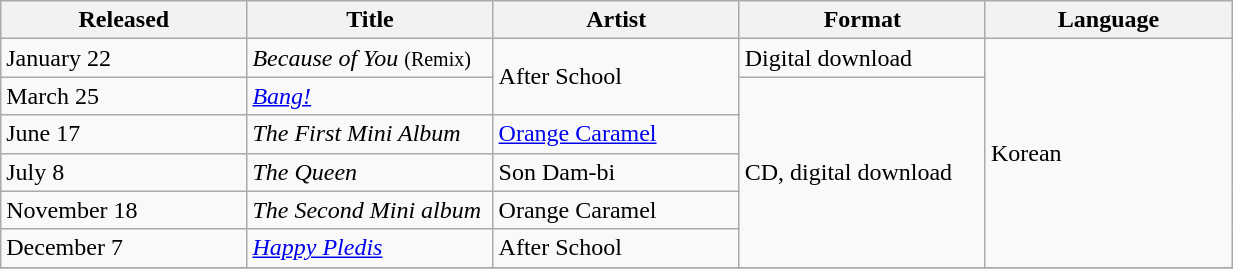<table class="wikitable sortable" align="left center" style="width:65%;">
<tr>
<th style="width:20%;">Released</th>
<th style="width:20%;">Title</th>
<th style="width:20%;">Artist</th>
<th style="width:20%;">Format</th>
<th style="width:20%;">Language</th>
</tr>
<tr>
<td>January 22</td>
<td><em>Because of You</em> <small>(Remix)</small></td>
<td rowspan="2">After School</td>
<td>Digital download</td>
<td rowspan="6">Korean</td>
</tr>
<tr>
<td>March 25</td>
<td><em><a href='#'>Bang!</a></em></td>
<td rowspan="5">CD, digital download</td>
</tr>
<tr>
<td>June 17</td>
<td><em>The First Mini Album</em></td>
<td><a href='#'>Orange Caramel</a></td>
</tr>
<tr>
<td>July 8</td>
<td><em>The Queen</em></td>
<td>Son Dam-bi</td>
</tr>
<tr>
<td>November 18</td>
<td><em>The Second Mini album</em></td>
<td>Orange Caramel</td>
</tr>
<tr>
<td>December 7</td>
<td><em><a href='#'>Happy Pledis</a></em></td>
<td>After School</td>
</tr>
<tr>
</tr>
</table>
